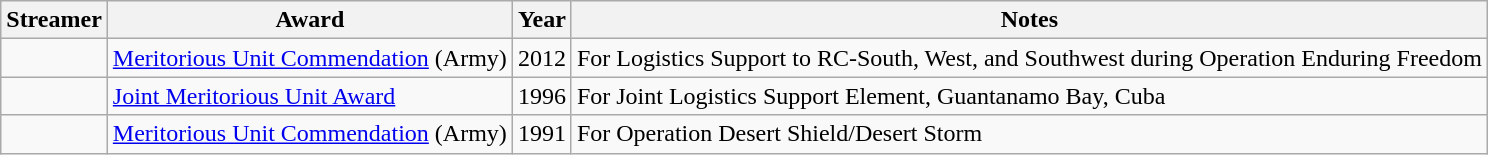<table class="wikitable">
<tr>
<th>Streamer</th>
<th>Award</th>
<th>Year</th>
<th>Notes</th>
</tr>
<tr>
<td></td>
<td><a href='#'>Meritorious Unit Commendation</a> (Army)</td>
<td>2012</td>
<td>For Logistics Support to RC-South, West, and Southwest during Operation Enduring Freedom</td>
</tr>
<tr>
<td></td>
<td><a href='#'>Joint Meritorious Unit Award</a></td>
<td>1996</td>
<td>For Joint Logistics Support Element, Guantanamo Bay, Cuba</td>
</tr>
<tr>
<td></td>
<td><a href='#'>Meritorious Unit Commendation</a> (Army)</td>
<td>1991</td>
<td>For Operation Desert Shield/Desert Storm</td>
</tr>
</table>
